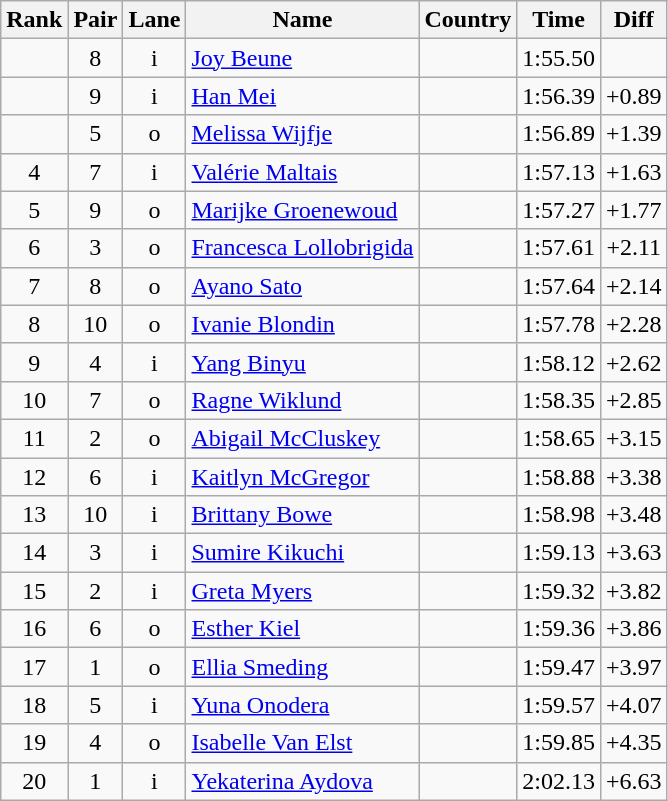<table class="wikitable sortable" style="text-align:center">
<tr>
<th>Rank</th>
<th>Pair</th>
<th>Lane</th>
<th>Name</th>
<th>Country</th>
<th>Time</th>
<th>Diff</th>
</tr>
<tr>
<td></td>
<td>8</td>
<td>i</td>
<td align=left><a href='#'>Joy Beune</a></td>
<td align=left></td>
<td>1:55.50</td>
<td></td>
</tr>
<tr>
<td></td>
<td>9</td>
<td>i</td>
<td align=left><a href='#'>Han Mei</a></td>
<td align=left></td>
<td>1:56.39</td>
<td>+0.89</td>
</tr>
<tr>
<td></td>
<td>5</td>
<td>o</td>
<td align=left><a href='#'>Melissa Wijfje</a></td>
<td align=left></td>
<td>1:56.89</td>
<td>+1.39</td>
</tr>
<tr>
<td>4</td>
<td>7</td>
<td>i</td>
<td align=left><a href='#'>Valérie Maltais</a></td>
<td align=left></td>
<td>1:57.13</td>
<td>+1.63</td>
</tr>
<tr>
<td>5</td>
<td>9</td>
<td>o</td>
<td align=left><a href='#'>Marijke Groenewoud</a></td>
<td align=left></td>
<td>1:57.27</td>
<td>+1.77</td>
</tr>
<tr>
<td>6</td>
<td>3</td>
<td>o</td>
<td align=left><a href='#'>Francesca Lollobrigida</a></td>
<td align=left></td>
<td>1:57.61</td>
<td>+2.11</td>
</tr>
<tr>
<td>7</td>
<td>8</td>
<td>o</td>
<td align=left><a href='#'>Ayano Sato</a></td>
<td align=left></td>
<td>1:57.64</td>
<td>+2.14</td>
</tr>
<tr>
<td>8</td>
<td>10</td>
<td>o</td>
<td align=left><a href='#'>Ivanie Blondin</a></td>
<td align=left></td>
<td>1:57.78</td>
<td>+2.28</td>
</tr>
<tr>
<td>9</td>
<td>4</td>
<td>i</td>
<td align=left><a href='#'>Yang Binyu</a></td>
<td align=left></td>
<td>1:58.12</td>
<td>+2.62</td>
</tr>
<tr>
<td>10</td>
<td>7</td>
<td>o</td>
<td align=left><a href='#'>Ragne Wiklund</a></td>
<td align=left></td>
<td>1:58.35</td>
<td>+2.85</td>
</tr>
<tr>
<td>11</td>
<td>2</td>
<td>o</td>
<td align=left><a href='#'>Abigail McCluskey</a></td>
<td align=left></td>
<td>1:58.65</td>
<td>+3.15</td>
</tr>
<tr>
<td>12</td>
<td>6</td>
<td>i</td>
<td align=left><a href='#'>Kaitlyn McGregor</a></td>
<td align=left></td>
<td>1:58.88</td>
<td>+3.38</td>
</tr>
<tr>
<td>13</td>
<td>10</td>
<td>i</td>
<td align=left><a href='#'>Brittany Bowe</a></td>
<td align=left></td>
<td>1:58.98</td>
<td>+3.48</td>
</tr>
<tr>
<td>14</td>
<td>3</td>
<td>i</td>
<td align=left><a href='#'>Sumire Kikuchi</a></td>
<td align=left></td>
<td>1:59.13</td>
<td>+3.63</td>
</tr>
<tr>
<td>15</td>
<td>2</td>
<td>i</td>
<td align=left><a href='#'>Greta Myers</a></td>
<td align=left></td>
<td>1:59.32</td>
<td>+3.82</td>
</tr>
<tr>
<td>16</td>
<td>6</td>
<td>o</td>
<td align=left><a href='#'>Esther Kiel</a></td>
<td align=left></td>
<td>1:59.36</td>
<td>+3.86</td>
</tr>
<tr>
<td>17</td>
<td>1</td>
<td>o</td>
<td align=left><a href='#'>Ellia Smeding</a></td>
<td align=left></td>
<td>1:59.47</td>
<td>+3.97</td>
</tr>
<tr>
<td>18</td>
<td>5</td>
<td>i</td>
<td align=left><a href='#'>Yuna Onodera</a></td>
<td align=left></td>
<td>1:59.57</td>
<td>+4.07</td>
</tr>
<tr>
<td>19</td>
<td>4</td>
<td>o</td>
<td align=left><a href='#'>Isabelle Van Elst</a></td>
<td align=left></td>
<td>1:59.85</td>
<td>+4.35</td>
</tr>
<tr>
<td>20</td>
<td>1</td>
<td>i</td>
<td align=left><a href='#'>Yekaterina Aydova</a></td>
<td align=left></td>
<td>2:02.13</td>
<td>+6.63</td>
</tr>
</table>
